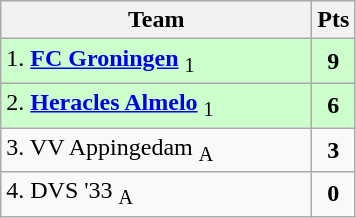<table class="wikitable" style="text-align:center; float:left; margin-right:1em">
<tr>
<th style="width:200px">Team</th>
<th width=20>Pts</th>
</tr>
<tr bgcolor=ccffcc>
<td align=left>1. <strong><a href='#'>FC Groningen</a></strong> <sub>1</sub></td>
<td><strong>9</strong></td>
</tr>
<tr bgcolor=ccffcc>
<td align=left>2. <strong><a href='#'>Heracles Almelo</a></strong> <sub>1</sub></td>
<td><strong>6</strong></td>
</tr>
<tr>
<td align=left>3. VV Appingedam <sub>A</sub></td>
<td><strong>3</strong></td>
</tr>
<tr>
<td align=left>4. DVS '33 <sub>A</sub></td>
<td><strong>0</strong></td>
</tr>
</table>
